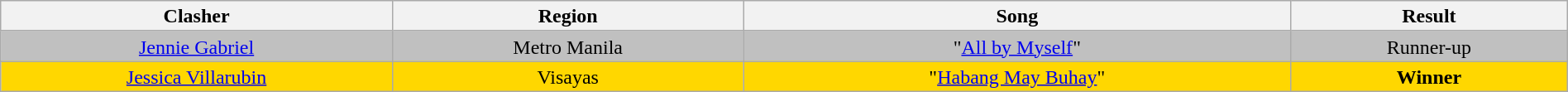<table class="wikitable" style="text-align:center; line-height:17px; width:100%;">
<tr>
<th width="25%">Clasher</th>
<th>Region</th>
<th>Song</th>
<th>Result</th>
</tr>
<tr>
<td style="background:silver;"><a href='#'>Jennie Gabriel</a></td>
<td style="background:silver;">Metro Manila</td>
<td style="background:silver;">"<a href='#'>All by Myself</a>"</td>
<td style="background:silver;">Runner-up</td>
</tr>
<tr>
<td style="background:gold;"><a href='#'>Jessica Villarubin</a></td>
<td style="background:gold;">Visayas</td>
<td style="background:gold;">"<a href='#'>Habang May Buhay</a>"</td>
<td style="background:gold;"><strong>Winner</strong></td>
</tr>
</table>
